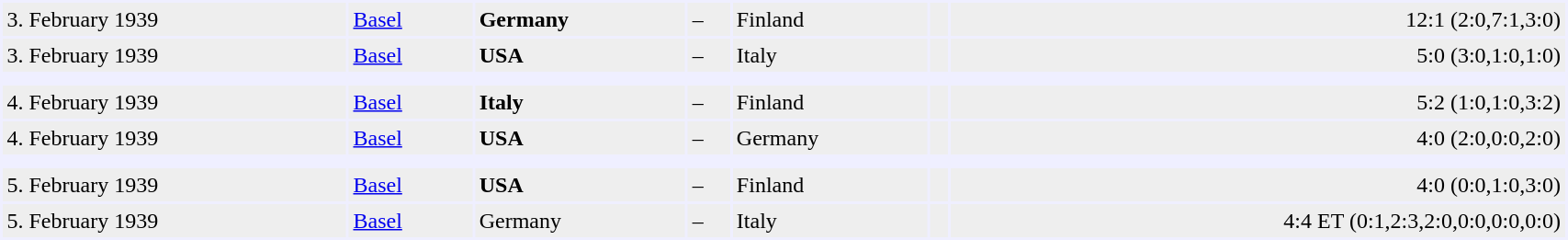<table cellspacing="2" border="0" cellpadding="3" bgcolor="#EFEFFF" width="90%">
<tr>
<td bgcolor="#EEEEEE">3. February 1939</td>
<td bgcolor="#EEEEEE"><a href='#'>Basel</a></td>
<td bgcolor="#EEEEEE"> <strong>Germany</strong></td>
<td bgcolor="#EEEEEE">–</td>
<td bgcolor="#EEEEEE"> Finland</td>
<td bgcolor="#EEEEEE"></td>
<td bgcolor="#EEEEEE" align="right">12:1 (2:0,7:1,3:0)</td>
</tr>
<tr>
<td bgcolor="#EEEEEE">3. February 1939</td>
<td bgcolor="#EEEEEE"><a href='#'>Basel</a></td>
<td bgcolor="#EEEEEE"> <strong>USA</strong></td>
<td bgcolor="#EEEEEE">–</td>
<td bgcolor="#EEEEEE"> Italy</td>
<td bgcolor="#EEEEEE"></td>
<td bgcolor="#EEEEEE" align="right">5:0 (3:0,1:0,1:0)</td>
</tr>
<tr>
<td></td>
</tr>
<tr>
<td bgcolor="#EEEEEE">4. February 1939</td>
<td bgcolor="#EEEEEE"><a href='#'>Basel</a></td>
<td bgcolor="#EEEEEE"> <strong>Italy</strong></td>
<td bgcolor="#EEEEEE">–</td>
<td bgcolor="#EEEEEE"> Finland</td>
<td bgcolor="#EEEEEE"></td>
<td bgcolor="#EEEEEE" align="right">5:2 (1:0,1:0,3:2)</td>
</tr>
<tr>
<td bgcolor="#EEEEEE">4. February 1939</td>
<td bgcolor="#EEEEEE"><a href='#'>Basel</a></td>
<td bgcolor="#EEEEEE"> <strong>USA</strong></td>
<td bgcolor="#EEEEEE">–</td>
<td bgcolor="#EEEEEE"> Germany</td>
<td bgcolor="#EEEEEE"></td>
<td bgcolor="#EEEEEE" align="right">4:0 (2:0,0:0,2:0)</td>
</tr>
<tr>
<td></td>
</tr>
<tr>
<td bgcolor="#EEEEEE">5. February 1939</td>
<td bgcolor="#EEEEEE"><a href='#'>Basel</a></td>
<td bgcolor="#EEEEEE"> <strong>USA</strong></td>
<td bgcolor="#EEEEEE">–</td>
<td bgcolor="#EEEEEE"> Finland</td>
<td bgcolor="#EEEEEE"></td>
<td bgcolor="#EEEEEE" align="right">4:0 (0:0,1:0,3:0)</td>
</tr>
<tr>
<td bgcolor="#EEEEEE">5. February 1939</td>
<td bgcolor="#EEEEEE"><a href='#'>Basel</a></td>
<td bgcolor="#EEEEEE"> Germany</td>
<td bgcolor="#EEEEEE">–</td>
<td bgcolor="#EEEEEE"> Italy</td>
<td bgcolor="#EEEEEE"></td>
<td bgcolor="#EEEEEE" align="right">4:4 ET (0:1,2:3,2:0,0:0,0:0,0:0)</td>
</tr>
</table>
